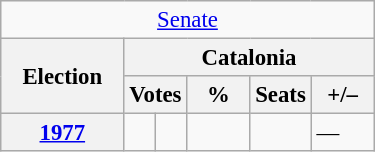<table class="wikitable" style="font-size:95%; text-align:left;">
<tr>
<td colspan="7" align="center"><a href='#'>Senate</a></td>
</tr>
<tr>
<th rowspan="2" width="75">Election</th>
<th colspan="5">Catalonia</th>
</tr>
<tr>
<th colspan="2">Votes</th>
<th width="35">%</th>
<th>Seats</th>
<th width="35">+/–</th>
</tr>
<tr>
<th><a href='#'>1977</a></th>
<td></td>
<td></td>
<td></td>
<td></td>
<td>—</td>
</tr>
</table>
